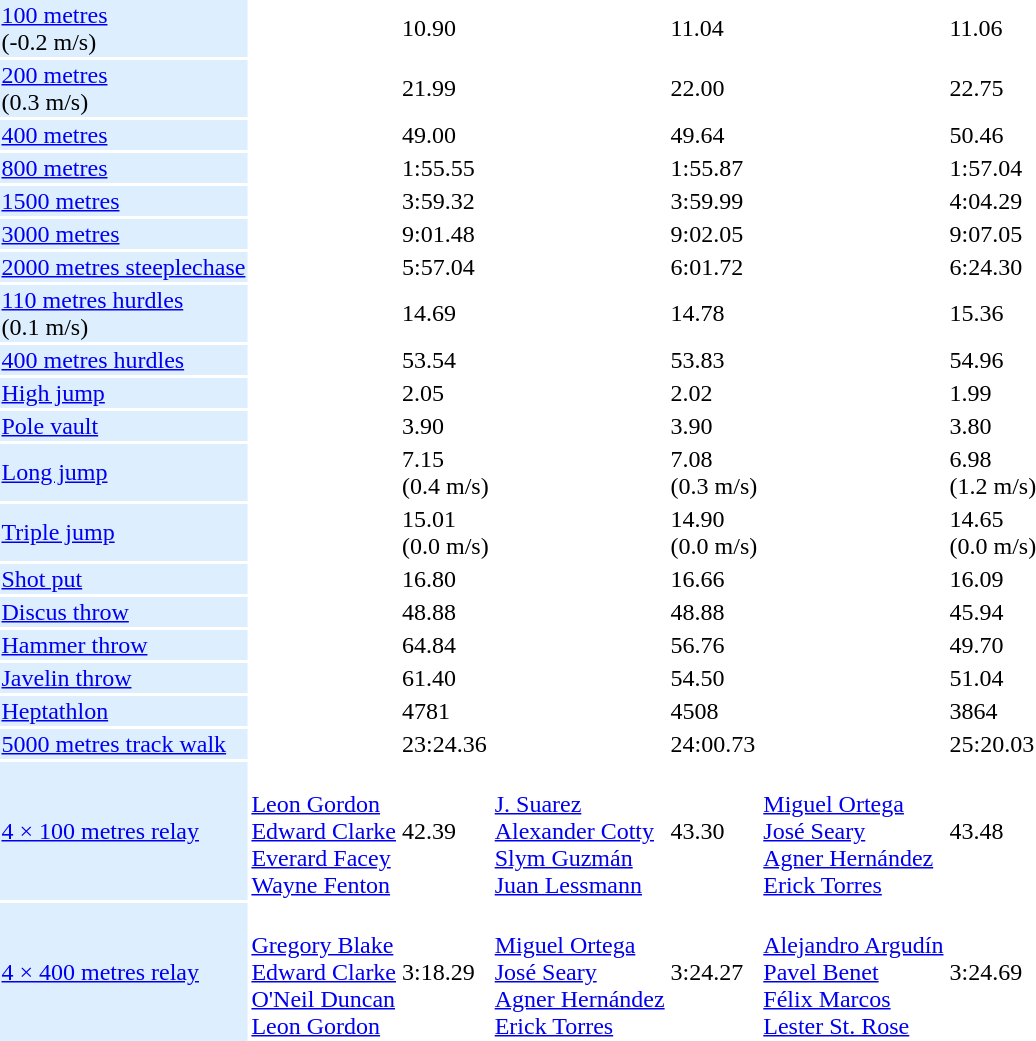<table>
<tr>
<td bgcolor = DDEEFF><a href='#'>100 metres</a> <br> (-0.2 m/s)</td>
<td></td>
<td>10.90</td>
<td></td>
<td>11.04</td>
<td></td>
<td>11.06</td>
</tr>
<tr>
<td bgcolor = DDEEFF><a href='#'>200 metres</a> <br> (0.3 m/s)</td>
<td></td>
<td>21.99</td>
<td></td>
<td>22.00</td>
<td></td>
<td>22.75</td>
</tr>
<tr>
<td bgcolor = DDEEFF><a href='#'>400 metres</a></td>
<td></td>
<td>49.00</td>
<td></td>
<td>49.64</td>
<td></td>
<td>50.46</td>
</tr>
<tr>
<td bgcolor = DDEEFF><a href='#'>800 metres</a></td>
<td></td>
<td>1:55.55</td>
<td></td>
<td>1:55.87</td>
<td></td>
<td>1:57.04</td>
</tr>
<tr>
<td bgcolor = DDEEFF><a href='#'>1500 metres</a></td>
<td></td>
<td>3:59.32</td>
<td></td>
<td>3:59.99</td>
<td></td>
<td>4:04.29</td>
</tr>
<tr>
<td bgcolor = DDEEFF><a href='#'>3000 metres</a></td>
<td></td>
<td>9:01.48</td>
<td></td>
<td>9:02.05</td>
<td></td>
<td>9:07.05</td>
</tr>
<tr>
<td bgcolor = DDEEFF><a href='#'>2000 metres steeplechase</a></td>
<td></td>
<td>5:57.04</td>
<td></td>
<td>6:01.72</td>
<td></td>
<td>6:24.30</td>
</tr>
<tr>
<td bgcolor = DDEEFF><a href='#'>110 metres hurdles</a> <br> (0.1 m/s)</td>
<td></td>
<td>14.69</td>
<td></td>
<td>14.78</td>
<td></td>
<td>15.36</td>
</tr>
<tr>
<td bgcolor = DDEEFF><a href='#'>400 metres hurdles</a></td>
<td></td>
<td>53.54</td>
<td></td>
<td>53.83</td>
<td></td>
<td>54.96</td>
</tr>
<tr>
<td bgcolor = DDEEFF><a href='#'>High jump</a></td>
<td></td>
<td>2.05</td>
<td></td>
<td>2.02</td>
<td></td>
<td>1.99</td>
</tr>
<tr>
<td bgcolor = DDEEFF><a href='#'>Pole vault</a></td>
<td></td>
<td>3.90</td>
<td></td>
<td>3.90</td>
<td></td>
<td>3.80</td>
</tr>
<tr>
<td bgcolor = DDEEFF><a href='#'>Long jump</a></td>
<td></td>
<td>7.15 <br> (0.4 m/s)</td>
<td></td>
<td>7.08 <br> (0.3 m/s)</td>
<td></td>
<td>6.98 <br> (1.2 m/s)</td>
</tr>
<tr>
<td bgcolor = DDEEFF><a href='#'>Triple jump</a></td>
<td></td>
<td>15.01 <br> (0.0 m/s)</td>
<td></td>
<td>14.90 <br> (0.0 m/s)</td>
<td></td>
<td>14.65 <br> (0.0 m/s)</td>
</tr>
<tr>
<td bgcolor = DDEEFF><a href='#'>Shot put</a></td>
<td></td>
<td>16.80</td>
<td></td>
<td>16.66</td>
<td></td>
<td>16.09</td>
</tr>
<tr>
<td bgcolor = DDEEFF><a href='#'>Discus throw</a></td>
<td></td>
<td>48.88</td>
<td></td>
<td>48.88</td>
<td></td>
<td>45.94</td>
</tr>
<tr>
<td bgcolor = DDEEFF><a href='#'>Hammer throw</a></td>
<td></td>
<td>64.84</td>
<td></td>
<td>56.76</td>
<td></td>
<td>49.70</td>
</tr>
<tr>
<td bgcolor = DDEEFF><a href='#'>Javelin throw</a></td>
<td></td>
<td>61.40</td>
<td></td>
<td>54.50</td>
<td></td>
<td>51.04</td>
</tr>
<tr>
<td bgcolor = DDEEFF><a href='#'>Heptathlon</a></td>
<td></td>
<td>4781</td>
<td></td>
<td>4508</td>
<td></td>
<td>3864</td>
</tr>
<tr>
<td bgcolor = DDEEFF><a href='#'>5000 metres track walk</a></td>
<td></td>
<td>23:24.36</td>
<td></td>
<td>24:00.73</td>
<td></td>
<td>25:20.03</td>
</tr>
<tr>
<td bgcolor = DDEEFF><a href='#'>4 × 100 metres relay</a></td>
<td> <br> <a href='#'>Leon Gordon</a> <br> <a href='#'>Edward Clarke</a> <br> <a href='#'>Everard Facey</a> <br> <a href='#'>Wayne Fenton</a></td>
<td>42.39</td>
<td> <br> <a href='#'>J. Suarez</a> <br> <a href='#'>Alexander Cotty</a> <br> <a href='#'>Slym Guzmán</a> <br> <a href='#'>Juan Lessmann</a></td>
<td>43.30</td>
<td> <br> <a href='#'>Miguel Ortega</a> <br> <a href='#'>José Seary</a> <br> <a href='#'>Agner Hernández</a> <br> <a href='#'>Erick Torres</a></td>
<td>43.48</td>
</tr>
<tr>
<td bgcolor = DDEEFF><a href='#'>4 × 400 metres relay</a></td>
<td> <br> <a href='#'>Gregory Blake</a> <br> <a href='#'>Edward Clarke</a> <br> <a href='#'>O'Neil Duncan</a> <br> <a href='#'>Leon Gordon</a></td>
<td>3:18.29</td>
<td> <br> <a href='#'>Miguel Ortega</a> <br> <a href='#'>José Seary</a> <br> <a href='#'>Agner Hernández</a> <br> <a href='#'>Erick Torres</a></td>
<td>3:24.27</td>
<td> <br> <a href='#'>Alejandro Argudín</a> <br> <a href='#'>Pavel Benet</a> <br> <a href='#'>Félix Marcos</a> <br> <a href='#'>Lester St. Rose</a></td>
<td>3:24.69</td>
</tr>
</table>
